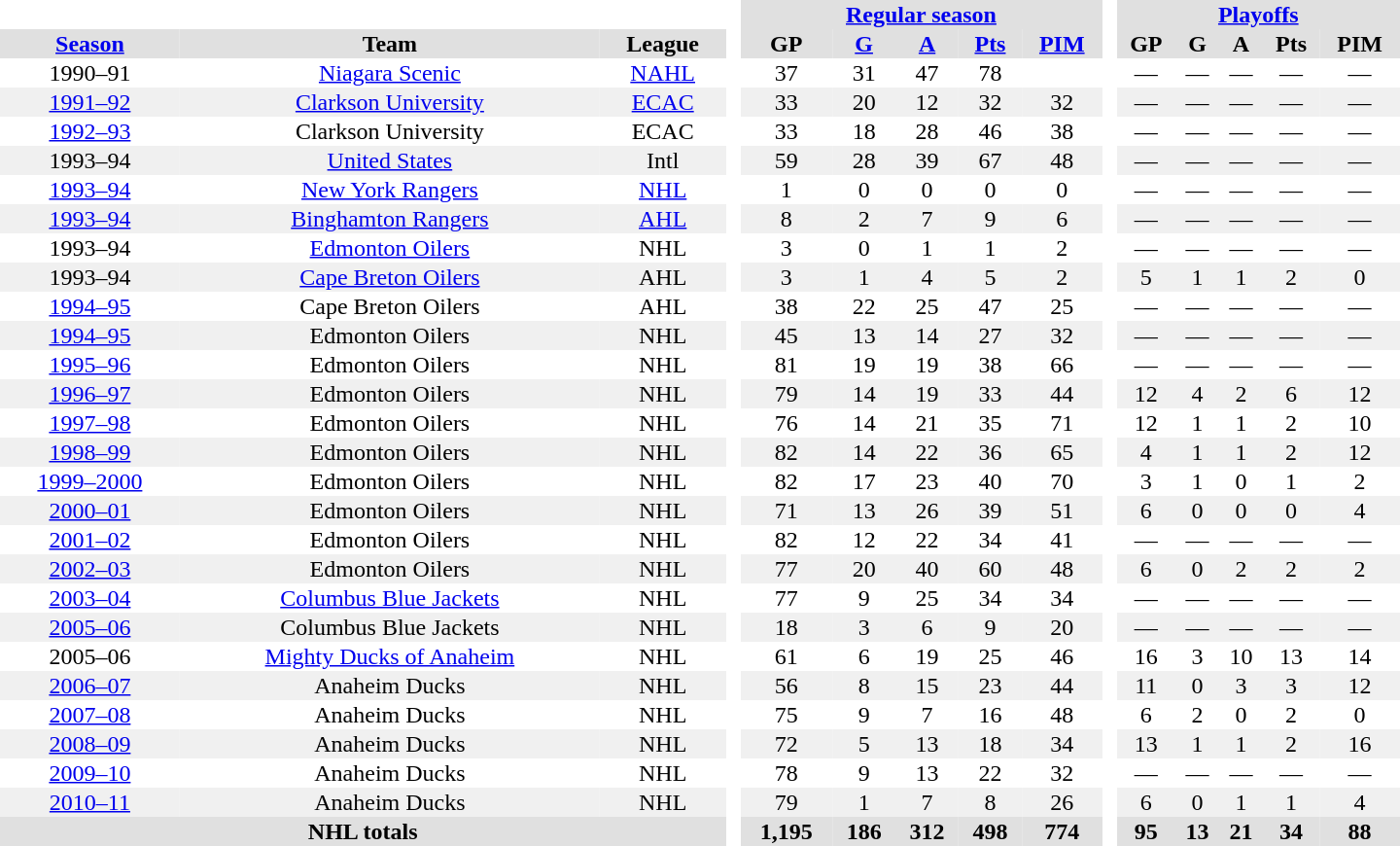<table border="0" cellpadding="1" cellspacing="0" style="text-align:center; width:60em">
<tr bgcolor="#e0e0e0">
<th colspan="3" bgcolor="#ffffff"> </th>
<th rowspan="99" bgcolor="#ffffff"> </th>
<th colspan="5"><a href='#'>Regular season</a></th>
<th rowspan="99" bgcolor="#ffffff"> </th>
<th colspan="5"><a href='#'>Playoffs</a></th>
</tr>
<tr bgcolor="#e0e0e0">
<th><a href='#'>Season</a></th>
<th>Team</th>
<th>League</th>
<th>GP</th>
<th><a href='#'>G</a></th>
<th><a href='#'>A</a></th>
<th><a href='#'>Pts</a></th>
<th><a href='#'>PIM</a></th>
<th>GP</th>
<th>G</th>
<th>A</th>
<th>Pts</th>
<th>PIM</th>
</tr>
<tr>
<td>1990–91</td>
<td><a href='#'>Niagara Scenic</a></td>
<td><a href='#'>NAHL</a></td>
<td>37</td>
<td>31</td>
<td>47</td>
<td>78</td>
<td></td>
<td>—</td>
<td>—</td>
<td>—</td>
<td>—</td>
<td>—</td>
</tr>
<tr bgcolor="#f0f0f0">
<td><a href='#'>1991–92</a></td>
<td><a href='#'>Clarkson University</a></td>
<td><a href='#'>ECAC</a></td>
<td>33</td>
<td>20</td>
<td>12</td>
<td>32</td>
<td>32</td>
<td>—</td>
<td>—</td>
<td>—</td>
<td>—</td>
<td>—</td>
</tr>
<tr>
<td><a href='#'>1992–93</a></td>
<td>Clarkson University</td>
<td>ECAC</td>
<td>33</td>
<td>18</td>
<td>28</td>
<td>46</td>
<td>38</td>
<td>—</td>
<td>—</td>
<td>—</td>
<td>—</td>
<td>—</td>
</tr>
<tr bgcolor="#f0f0f0">
<td>1993–94</td>
<td><a href='#'>United States</a></td>
<td>Intl</td>
<td>59</td>
<td>28</td>
<td>39</td>
<td>67</td>
<td>48</td>
<td>—</td>
<td>—</td>
<td>—</td>
<td>—</td>
<td>—</td>
</tr>
<tr>
<td><a href='#'>1993–94</a></td>
<td><a href='#'>New York Rangers</a></td>
<td><a href='#'>NHL</a></td>
<td>1</td>
<td>0</td>
<td>0</td>
<td>0</td>
<td>0</td>
<td>—</td>
<td>—</td>
<td>—</td>
<td>—</td>
<td>—</td>
</tr>
<tr bgcolor="#f0f0f0">
<td><a href='#'>1993–94</a></td>
<td><a href='#'>Binghamton Rangers</a></td>
<td><a href='#'>AHL</a></td>
<td>8</td>
<td>2</td>
<td>7</td>
<td>9</td>
<td>6</td>
<td>—</td>
<td>—</td>
<td>—</td>
<td>—</td>
<td>—</td>
</tr>
<tr>
<td>1993–94</td>
<td><a href='#'>Edmonton Oilers</a></td>
<td>NHL</td>
<td>3</td>
<td>0</td>
<td>1</td>
<td>1</td>
<td>2</td>
<td>—</td>
<td>—</td>
<td>—</td>
<td>—</td>
<td>—</td>
</tr>
<tr bgcolor="#f0f0f0">
<td>1993–94</td>
<td><a href='#'>Cape Breton Oilers</a></td>
<td>AHL</td>
<td>3</td>
<td>1</td>
<td>4</td>
<td>5</td>
<td>2</td>
<td>5</td>
<td>1</td>
<td>1</td>
<td>2</td>
<td>0</td>
</tr>
<tr>
<td><a href='#'>1994–95</a></td>
<td>Cape Breton Oilers</td>
<td>AHL</td>
<td>38</td>
<td>22</td>
<td>25</td>
<td>47</td>
<td>25</td>
<td>—</td>
<td>—</td>
<td>—</td>
<td>—</td>
<td>—</td>
</tr>
<tr bgcolor="#f0f0f0">
<td><a href='#'>1994–95</a></td>
<td>Edmonton Oilers</td>
<td>NHL</td>
<td>45</td>
<td>13</td>
<td>14</td>
<td>27</td>
<td>32</td>
<td>—</td>
<td>—</td>
<td>—</td>
<td>—</td>
<td>—</td>
</tr>
<tr>
<td><a href='#'>1995–96</a></td>
<td>Edmonton Oilers</td>
<td>NHL</td>
<td>81</td>
<td>19</td>
<td>19</td>
<td>38</td>
<td>66</td>
<td>—</td>
<td>—</td>
<td>—</td>
<td>—</td>
<td>—</td>
</tr>
<tr bgcolor="#f0f0f0">
<td><a href='#'>1996–97</a></td>
<td>Edmonton Oilers</td>
<td>NHL</td>
<td>79</td>
<td>14</td>
<td>19</td>
<td>33</td>
<td>44</td>
<td>12</td>
<td>4</td>
<td>2</td>
<td>6</td>
<td>12</td>
</tr>
<tr>
<td><a href='#'>1997–98</a></td>
<td>Edmonton Oilers</td>
<td>NHL</td>
<td>76</td>
<td>14</td>
<td>21</td>
<td>35</td>
<td>71</td>
<td>12</td>
<td>1</td>
<td>1</td>
<td>2</td>
<td>10</td>
</tr>
<tr bgcolor="#f0f0f0">
<td><a href='#'>1998–99</a></td>
<td>Edmonton Oilers</td>
<td>NHL</td>
<td>82</td>
<td>14</td>
<td>22</td>
<td>36</td>
<td>65</td>
<td>4</td>
<td>1</td>
<td>1</td>
<td>2</td>
<td>12</td>
</tr>
<tr>
<td><a href='#'>1999–2000</a></td>
<td>Edmonton Oilers</td>
<td>NHL</td>
<td>82</td>
<td>17</td>
<td>23</td>
<td>40</td>
<td>70</td>
<td>3</td>
<td>1</td>
<td>0</td>
<td>1</td>
<td>2</td>
</tr>
<tr bgcolor="#f0f0f0">
<td><a href='#'>2000–01</a></td>
<td>Edmonton Oilers</td>
<td>NHL</td>
<td>71</td>
<td>13</td>
<td>26</td>
<td>39</td>
<td>51</td>
<td>6</td>
<td>0</td>
<td>0</td>
<td>0</td>
<td>4</td>
</tr>
<tr>
<td><a href='#'>2001–02</a></td>
<td>Edmonton Oilers</td>
<td>NHL</td>
<td>82</td>
<td>12</td>
<td>22</td>
<td>34</td>
<td>41</td>
<td>—</td>
<td>—</td>
<td>—</td>
<td>—</td>
<td>—</td>
</tr>
<tr bgcolor="#f0f0f0">
<td><a href='#'>2002–03</a></td>
<td>Edmonton Oilers</td>
<td>NHL</td>
<td>77</td>
<td>20</td>
<td>40</td>
<td>60</td>
<td>48</td>
<td>6</td>
<td>0</td>
<td>2</td>
<td>2</td>
<td>2</td>
</tr>
<tr>
<td><a href='#'>2003–04</a></td>
<td><a href='#'>Columbus Blue Jackets</a></td>
<td>NHL</td>
<td>77</td>
<td>9</td>
<td>25</td>
<td>34</td>
<td>34</td>
<td>—</td>
<td>—</td>
<td>—</td>
<td>—</td>
<td>—</td>
</tr>
<tr bgcolor="#f0f0f0">
<td><a href='#'>2005–06</a></td>
<td>Columbus Blue Jackets</td>
<td>NHL</td>
<td>18</td>
<td>3</td>
<td>6</td>
<td>9</td>
<td>20</td>
<td>—</td>
<td>—</td>
<td>—</td>
<td>—</td>
<td>—</td>
</tr>
<tr>
<td>2005–06</td>
<td><a href='#'>Mighty Ducks of Anaheim</a></td>
<td>NHL</td>
<td>61</td>
<td>6</td>
<td>19</td>
<td>25</td>
<td>46</td>
<td>16</td>
<td>3</td>
<td>10</td>
<td>13</td>
<td>14</td>
</tr>
<tr bgcolor="#f0f0f0">
<td><a href='#'>2006–07</a></td>
<td>Anaheim Ducks</td>
<td>NHL</td>
<td>56</td>
<td>8</td>
<td>15</td>
<td>23</td>
<td>44</td>
<td>11</td>
<td>0</td>
<td>3</td>
<td>3</td>
<td>12</td>
</tr>
<tr>
<td><a href='#'>2007–08</a></td>
<td>Anaheim Ducks</td>
<td>NHL</td>
<td>75</td>
<td>9</td>
<td>7</td>
<td>16</td>
<td>48</td>
<td>6</td>
<td>2</td>
<td>0</td>
<td>2</td>
<td>0</td>
</tr>
<tr bgcolor="#f0f0f0">
<td><a href='#'>2008–09</a></td>
<td>Anaheim Ducks</td>
<td>NHL</td>
<td>72</td>
<td>5</td>
<td>13</td>
<td>18</td>
<td>34</td>
<td>13</td>
<td>1</td>
<td>1</td>
<td>2</td>
<td>16</td>
</tr>
<tr>
<td><a href='#'>2009–10</a></td>
<td>Anaheim Ducks</td>
<td>NHL</td>
<td>78</td>
<td>9</td>
<td>13</td>
<td>22</td>
<td>32</td>
<td>—</td>
<td>—</td>
<td>—</td>
<td>—</td>
<td>—</td>
</tr>
<tr bgcolor="#f0f0f0">
<td><a href='#'>2010–11</a></td>
<td>Anaheim Ducks</td>
<td>NHL</td>
<td>79</td>
<td>1</td>
<td>7</td>
<td>8</td>
<td>26</td>
<td>6</td>
<td>0</td>
<td>1</td>
<td>1</td>
<td>4</td>
</tr>
<tr bgcolor="#e0e0e0">
<th colspan="3">NHL totals</th>
<th>1,195</th>
<th>186</th>
<th>312</th>
<th>498</th>
<th>774</th>
<th>95</th>
<th>13</th>
<th>21</th>
<th>34</th>
<th>88</th>
</tr>
</table>
